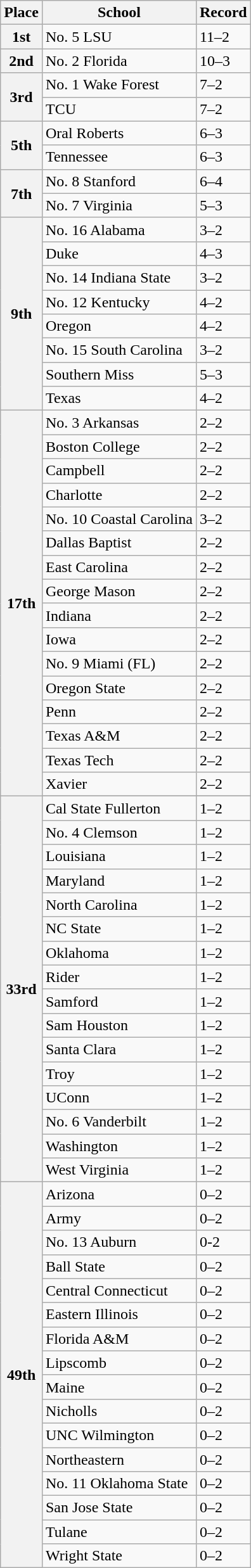<table class="wikitable plainrowheaders">
<tr>
<th scope="col">Place</th>
<th scope="col">School</th>
<th scope="col">Record</th>
</tr>
<tr>
<th scope="row" style="text-align:center;">1st</th>
<td>No. 5 LSU</td>
<td>11–2</td>
</tr>
<tr>
<th scope="row" style="text-align:center;">2nd</th>
<td>No. 2 Florida</td>
<td>10–3</td>
</tr>
<tr>
<th scope="row" rowspan="2" style="text-align:center;">3rd</th>
<td>No. 1 Wake Forest</td>
<td>7–2</td>
</tr>
<tr>
<td>TCU</td>
<td>7–2</td>
</tr>
<tr>
<th scope="row" rowspan="2" style="text-align:center;">5th</th>
<td>Oral Roberts</td>
<td>6–3</td>
</tr>
<tr>
<td>Tennessee</td>
<td>6–3</td>
</tr>
<tr>
<th scope="row" rowspan="2" style="text-align:center;">7th</th>
<td>No. 8 Stanford</td>
<td>6–4</td>
</tr>
<tr>
<td>No. 7 Virginia</td>
<td>5–3</td>
</tr>
<tr>
<th scope="row" rowspan="8" style="text-align:center;">9th </th>
<td>No. 16 Alabama</td>
<td>3–2</td>
</tr>
<tr>
<td>Duke</td>
<td>4–3</td>
</tr>
<tr>
<td>No. 14 Indiana State</td>
<td>3–2</td>
</tr>
<tr>
<td>No. 12 Kentucky</td>
<td>4–2</td>
</tr>
<tr>
<td>Oregon</td>
<td>4–2</td>
</tr>
<tr>
<td>No. 15 South Carolina</td>
<td>3–2</td>
</tr>
<tr>
<td>Southern Miss</td>
<td>5–3</td>
</tr>
<tr>
<td>Texas</td>
<td>4–2</td>
</tr>
<tr>
<th scope="row" rowspan="16" style="text-align:center;">17th </th>
<td>No. 3 Arkansas</td>
<td>2–2</td>
</tr>
<tr>
<td>Boston College</td>
<td>2–2</td>
</tr>
<tr>
<td>Campbell</td>
<td>2–2</td>
</tr>
<tr>
<td>Charlotte</td>
<td>2–2</td>
</tr>
<tr>
<td>No. 10 Coastal Carolina</td>
<td>3–2</td>
</tr>
<tr>
<td>Dallas Baptist</td>
<td>2–2</td>
</tr>
<tr>
<td>East Carolina</td>
<td>2–2</td>
</tr>
<tr>
<td>George Mason</td>
<td>2–2</td>
</tr>
<tr>
<td>Indiana</td>
<td>2–2</td>
</tr>
<tr>
<td>Iowa</td>
<td>2–2</td>
</tr>
<tr>
<td>No. 9 Miami (FL)</td>
<td>2–2</td>
</tr>
<tr>
<td>Oregon State</td>
<td>2–2</td>
</tr>
<tr>
<td>Penn</td>
<td>2–2</td>
</tr>
<tr>
<td>Texas A&M</td>
<td>2–2</td>
</tr>
<tr>
<td>Texas Tech</td>
<td>2–2</td>
</tr>
<tr>
<td>Xavier</td>
<td>2–2</td>
</tr>
<tr>
<th scope="row" rowspan="17" style="text-align:center;">33rd</th>
</tr>
<tr>
<td>Cal State Fullerton</td>
<td>1–2</td>
</tr>
<tr>
<td>No. 4 Clemson</td>
<td>1–2</td>
</tr>
<tr>
<td>Louisiana</td>
<td>1–2</td>
</tr>
<tr>
<td>Maryland</td>
<td>1–2</td>
</tr>
<tr>
<td>North Carolina</td>
<td>1–2</td>
</tr>
<tr>
<td>NC State</td>
<td>1–2</td>
</tr>
<tr>
<td>Oklahoma</td>
<td>1–2</td>
</tr>
<tr>
<td>Rider</td>
<td>1–2</td>
</tr>
<tr>
<td>Samford</td>
<td>1–2</td>
</tr>
<tr>
<td>Sam Houston</td>
<td>1–2</td>
</tr>
<tr>
<td>Santa Clara</td>
<td>1–2</td>
</tr>
<tr>
<td>Troy</td>
<td>1–2</td>
</tr>
<tr>
<td>UConn</td>
<td>1–2</td>
</tr>
<tr>
<td>No. 6 Vanderbilt</td>
<td>1–2</td>
</tr>
<tr>
<td>Washington</td>
<td>1–2</td>
</tr>
<tr>
<td>West Virginia</td>
<td>1–2</td>
</tr>
<tr>
<th scope="row" rowspan="16" style="text-align:center;">49th</th>
<td>Arizona</td>
<td>0–2</td>
</tr>
<tr>
<td>Army</td>
<td>0–2</td>
</tr>
<tr>
<td>No. 13 Auburn</td>
<td>0-2</td>
</tr>
<tr>
<td>Ball State</td>
<td>0–2</td>
</tr>
<tr>
<td>Central Connecticut</td>
<td>0–2</td>
</tr>
<tr>
<td>Eastern Illinois</td>
<td>0–2</td>
</tr>
<tr>
<td>Florida A&M</td>
<td>0–2</td>
</tr>
<tr>
<td>Lipscomb</td>
<td>0–2</td>
</tr>
<tr>
<td>Maine</td>
<td>0–2</td>
</tr>
<tr>
<td>Nicholls</td>
<td>0–2</td>
</tr>
<tr>
<td>UNC Wilmington</td>
<td>0–2</td>
</tr>
<tr>
<td>Northeastern</td>
<td>0–2</td>
</tr>
<tr>
<td>No. 11 Oklahoma State</td>
<td>0–2</td>
</tr>
<tr>
<td>San Jose State</td>
<td>0–2</td>
</tr>
<tr>
<td>Tulane</td>
<td>0–2</td>
</tr>
<tr>
<td>Wright State</td>
<td>0–2</td>
</tr>
</table>
